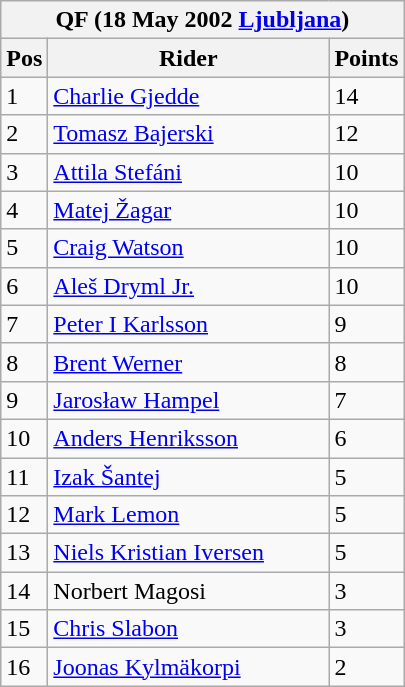<table class="wikitable">
<tr>
<th colspan="6">QF (18 May 2002  <a href='#'>Ljubljana</a>)</th>
</tr>
<tr>
<th width=20>Pos</th>
<th width=180>Rider</th>
<th width=40>Points</th>
</tr>
<tr>
<td>1</td>
<td style="text-align:left;"> <a href='#'>Charlie Gjedde</a></td>
<td>14</td>
</tr>
<tr>
<td>2</td>
<td style="text-align:left;"> <a href='#'>Tomasz Bajerski</a></td>
<td>12</td>
</tr>
<tr>
<td>3</td>
<td style="text-align:left;"> <a href='#'>Attila Stefáni</a></td>
<td>10</td>
</tr>
<tr>
<td>4</td>
<td style="text-align:left;"> <a href='#'>Matej Žagar</a></td>
<td>10</td>
</tr>
<tr>
<td>5</td>
<td style="text-align:left;"> <a href='#'>Craig Watson</a></td>
<td>10</td>
</tr>
<tr>
<td>6</td>
<td style="text-align:left;"> <a href='#'>Aleš Dryml Jr.</a></td>
<td>10</td>
</tr>
<tr>
<td>7</td>
<td style="text-align:left;"> <a href='#'>Peter I Karlsson</a></td>
<td>9</td>
</tr>
<tr>
<td>8</td>
<td style="text-align:left;"> <a href='#'>Brent Werner</a></td>
<td>8</td>
</tr>
<tr>
<td>9</td>
<td style="text-align:left;"> <a href='#'>Jarosław Hampel</a></td>
<td>7</td>
</tr>
<tr>
<td>10</td>
<td style="text-align:left;"> <a href='#'>Anders Henriksson</a></td>
<td>6</td>
</tr>
<tr>
<td>11</td>
<td style="text-align:left;"> <a href='#'>Izak Šantej</a></td>
<td>5</td>
</tr>
<tr>
<td>12</td>
<td style="text-align:left;"> <a href='#'>Mark Lemon</a></td>
<td>5</td>
</tr>
<tr>
<td>13</td>
<td style="text-align:left;"> <a href='#'>Niels Kristian Iversen</a></td>
<td>5</td>
</tr>
<tr>
<td>14</td>
<td style="text-align:left;"> Norbert Magosi</td>
<td>3</td>
</tr>
<tr>
<td>15</td>
<td style="text-align:left;"> <a href='#'>Chris Slabon</a></td>
<td>3</td>
</tr>
<tr>
<td>16</td>
<td style="text-align:left;"> <a href='#'>Joonas Kylmäkorpi</a></td>
<td>2</td>
</tr>
</table>
